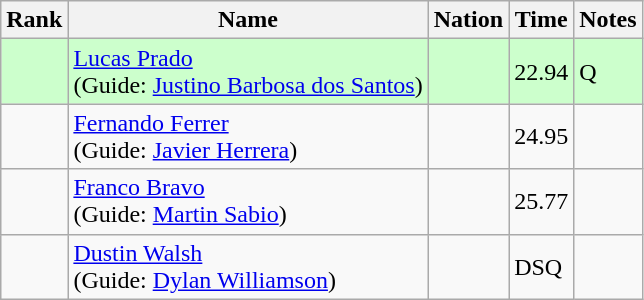<table class="wikitable sortable">
<tr>
<th>Rank</th>
<th>Name</th>
<th>Nation</th>
<th>Time</th>
<th>Notes</th>
</tr>
<tr bgcolor=ccffcc>
<td></td>
<td><a href='#'>Lucas Prado</a><br>(Guide: <a href='#'>Justino Barbosa dos Santos</a>)</td>
<td></td>
<td>22.94</td>
<td>Q</td>
</tr>
<tr>
<td></td>
<td><a href='#'>Fernando Ferrer</a><br>(Guide: <a href='#'>Javier Herrera</a>)</td>
<td></td>
<td>24.95</td>
<td></td>
</tr>
<tr>
<td></td>
<td><a href='#'>Franco Bravo</a><br>(Guide: <a href='#'>Martin Sabio</a>)</td>
<td></td>
<td>25.77</td>
<td></td>
</tr>
<tr>
<td></td>
<td><a href='#'>Dustin Walsh</a><br>(Guide: <a href='#'>Dylan Williamson</a>)</td>
<td></td>
<td>DSQ</td>
<td></td>
</tr>
</table>
